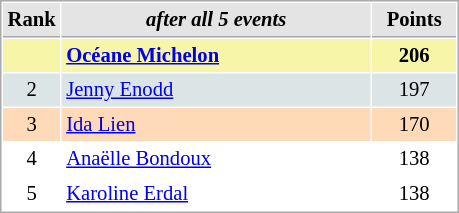<table cellspacing="1" cellpadding="3" style="border:1px solid #AAAAAA;font-size:86%">
<tr style="background-color: #E4E4E4;">
<th style="border-bottom:1px solid #AAAAAA; width: 10px;">Rank</th>
<th style="border-bottom:1px solid #AAAAAA; width: 200px;"><em>after all 5 events</em></th>
<th style="border-bottom:1px solid #AAAAAA; width: 50px;">Points</th>
</tr>
<tr style="background:#f7f6a8;">
<td align=center></td>
<td> <strong><a href='#'>Océane Michelon</a></strong></td>
<td align=center><strong>206</strong></td>
</tr>
<tr style="background:#dce5e5;">
<td align=center>2</td>
<td> <a href='#'>Jenny Enodd</a></td>
<td align=center>197</td>
</tr>
<tr style="background:#ffdab9;">
<td align=center>3</td>
<td> <a href='#'>Ida Lien</a></td>
<td align=center>170</td>
</tr>
<tr>
<td align=center>4</td>
<td> <a href='#'>Anaëlle Bondoux</a></td>
<td align=center>138</td>
</tr>
<tr>
<td align=center>5</td>
<td> <a href='#'>Karoline Erdal</a></td>
<td align=center>138</td>
</tr>
</table>
